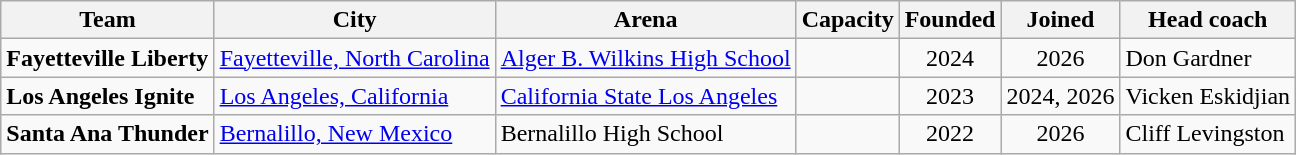<table class="wikitable sortable" style="text-align:left">
<tr>
<th scope="col">Team</th>
<th scope="col">City</th>
<th scope="col">Arena</th>
<th scope="col">Capacity</th>
<th scope="col">Founded</th>
<th scope="col">Joined</th>
<th scope="col">Head coach</th>
</tr>
<tr>
<td scope="row"><strong>Fayetteville Liberty</strong></td>
<td><a href='#'>Fayetteville, North Carolina</a></td>
<td><a href='#'>Alger B. Wilkins High School</a></td>
<td align=center></td>
<td align="center">2024</td>
<td align=center>2026</td>
<td>Don Gardner</td>
</tr>
<tr>
<td scope="row"><strong>Los Angeles Ignite</strong></td>
<td><a href='#'>Los Angeles, California</a></td>
<td><a href='#'>California State Los Angeles</a></td>
<td align=center></td>
<td align="center">2023</td>
<td align=center>2024, 2026</td>
<td>Vicken Eskidjian</td>
</tr>
<tr>
<td scope="row"><strong>Santa Ana Thunder</strong></td>
<td><a href='#'>Bernalillo, New Mexico</a></td>
<td>Bernalillo High School</td>
<td align=center></td>
<td align="center">2022</td>
<td align=center>2026</td>
<td>Cliff Levingston</td>
</tr>
</table>
